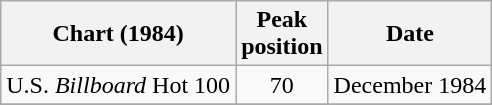<table class="wikitable">
<tr>
<th>Chart (1984)</th>
<th>Peak<br>position</th>
<th>Date</th>
</tr>
<tr>
<td>U.S. <em>Billboard</em> Hot 100</td>
<td align="center">70</td>
<td align="center">December 1984</td>
</tr>
<tr>
</tr>
</table>
